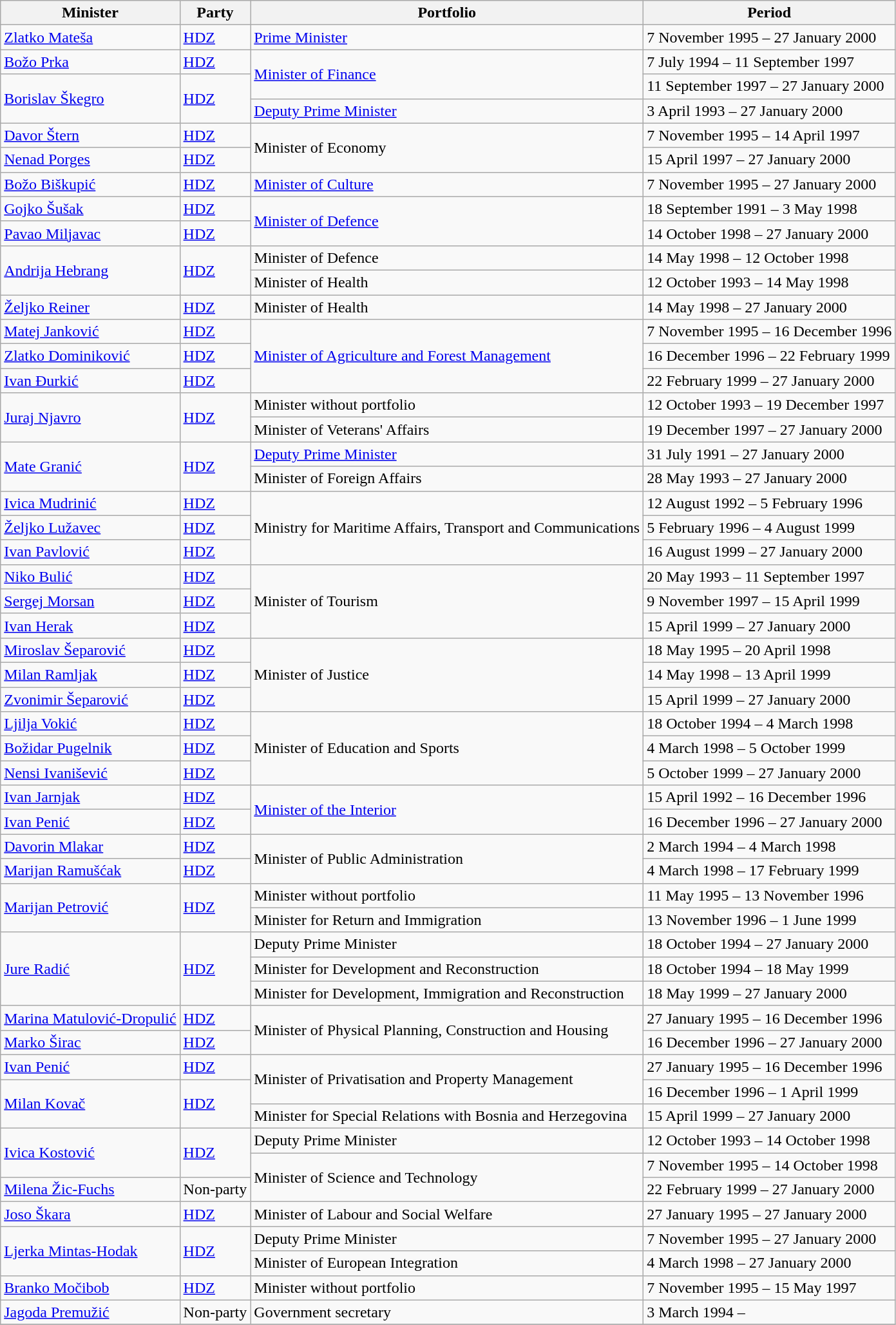<table class="wikitable">
<tr>
<th>Minister</th>
<th>Party</th>
<th>Portfolio</th>
<th>Period</th>
</tr>
<tr>
<td><a href='#'>Zlatko Mateša</a></td>
<td><a href='#'>HDZ</a></td>
<td><a href='#'>Prime Minister</a></td>
<td>7 November 1995 – 27 January 2000</td>
</tr>
<tr>
<td><a href='#'>Božo Prka</a></td>
<td><a href='#'>HDZ</a></td>
<td rowspan="2"><a href='#'>Minister of Finance</a></td>
<td>7 July 1994 – 11 September 1997</td>
</tr>
<tr>
<td rowspan="2"><a href='#'>Borislav Škegro</a></td>
<td rowspan="2"><a href='#'>HDZ</a></td>
<td>11 September 1997 – 27 January 2000</td>
</tr>
<tr>
<td><a href='#'>Deputy Prime Minister</a></td>
<td>3 April 1993 – 27 January 2000</td>
</tr>
<tr>
<td><a href='#'>Davor Štern</a></td>
<td><a href='#'>HDZ</a></td>
<td rowspan="2">Minister of Economy</td>
<td>7 November 1995 – 14 April 1997</td>
</tr>
<tr>
<td><a href='#'>Nenad Porges</a></td>
<td><a href='#'>HDZ</a></td>
<td>15 April 1997 – 27 January 2000</td>
</tr>
<tr>
<td><a href='#'>Božo Biškupić</a></td>
<td><a href='#'>HDZ</a></td>
<td><a href='#'>Minister of Culture</a></td>
<td>7 November 1995 – 27 January 2000</td>
</tr>
<tr>
<td><a href='#'>Gojko Šušak</a></td>
<td><a href='#'>HDZ</a></td>
<td rowspan="2"><a href='#'>Minister of Defence</a></td>
<td>18 September 1991 – 3 May 1998</td>
</tr>
<tr>
<td><a href='#'>Pavao Miljavac</a></td>
<td><a href='#'>HDZ</a></td>
<td>14 October 1998 – 27 January 2000</td>
</tr>
<tr>
<td rowspan="2"><a href='#'>Andrija Hebrang</a></td>
<td rowspan="2"><a href='#'>HDZ</a></td>
<td>Minister of Defence</td>
<td>14 May 1998 – 12 October 1998</td>
</tr>
<tr>
<td>Minister of Health</td>
<td>12 October 1993 – 14 May 1998</td>
</tr>
<tr>
<td><a href='#'>Željko Reiner</a></td>
<td><a href='#'>HDZ</a></td>
<td>Minister of Health</td>
<td>14 May 1998 – 27 January 2000</td>
</tr>
<tr>
<td><a href='#'>Matej Janković</a></td>
<td><a href='#'>HDZ</a></td>
<td rowspan="3"><a href='#'>Minister of Agriculture and Forest Management</a></td>
<td>7 November 1995 – 16 December 1996</td>
</tr>
<tr>
<td><a href='#'>Zlatko Dominiković</a></td>
<td><a href='#'>HDZ</a></td>
<td>16 December 1996 – 22 February 1999</td>
</tr>
<tr>
<td><a href='#'>Ivan Đurkić</a></td>
<td><a href='#'>HDZ</a></td>
<td>22 February 1999 – 27 January 2000</td>
</tr>
<tr>
<td rowspan="2"><a href='#'>Juraj Njavro</a></td>
<td rowspan="2"><a href='#'>HDZ</a></td>
<td>Minister without portfolio</td>
<td>12 October 1993 – 19 December 1997</td>
</tr>
<tr>
<td>Minister of Veterans' Affairs</td>
<td>19 December 1997 – 27 January 2000</td>
</tr>
<tr>
<td rowspan="2"><a href='#'>Mate Granić</a></td>
<td rowspan="2"><a href='#'>HDZ</a></td>
<td><a href='#'>Deputy Prime Minister</a></td>
<td>31 July 1991 – 27 January 2000</td>
</tr>
<tr>
<td>Minister of Foreign Affairs</td>
<td>28 May 1993 – 27 January 2000</td>
</tr>
<tr>
<td><a href='#'>Ivica Mudrinić</a></td>
<td><a href='#'>HDZ</a></td>
<td rowspan="3">Ministry for Maritime Affairs, Transport and Communications</td>
<td>12 August 1992 – 5 February 1996</td>
</tr>
<tr>
<td><a href='#'>Željko Lužavec</a></td>
<td><a href='#'>HDZ</a></td>
<td>5 February 1996 – 4 August 1999</td>
</tr>
<tr>
<td><a href='#'>Ivan Pavlović</a></td>
<td><a href='#'>HDZ</a></td>
<td>16 August 1999 – 27 January 2000</td>
</tr>
<tr>
<td><a href='#'>Niko Bulić</a></td>
<td><a href='#'>HDZ</a></td>
<td rowspan="3">Minister of Tourism</td>
<td>20 May 1993 – 11 September 1997</td>
</tr>
<tr>
<td><a href='#'>Sergej Morsan</a></td>
<td><a href='#'>HDZ</a></td>
<td>9 November 1997 – 15 April 1999</td>
</tr>
<tr>
<td><a href='#'>Ivan Herak</a></td>
<td><a href='#'>HDZ</a></td>
<td>15 April 1999 – 27 January 2000</td>
</tr>
<tr>
<td><a href='#'>Miroslav Šeparović</a></td>
<td><a href='#'>HDZ</a></td>
<td rowspan="3">Minister of Justice</td>
<td>18 May 1995 – 20 April 1998</td>
</tr>
<tr>
<td><a href='#'>Milan Ramljak</a></td>
<td><a href='#'>HDZ</a></td>
<td>14 May 1998 – 13 April 1999</td>
</tr>
<tr>
<td><a href='#'>Zvonimir Šeparović</a></td>
<td><a href='#'>HDZ</a></td>
<td>15 April 1999 – 27 January 2000</td>
</tr>
<tr>
<td><a href='#'>Ljilja Vokić</a></td>
<td><a href='#'>HDZ</a></td>
<td rowspan="3">Minister of Education and Sports</td>
<td>18 October 1994 – 4 March 1998</td>
</tr>
<tr>
<td><a href='#'>Božidar Pugelnik</a></td>
<td><a href='#'>HDZ</a></td>
<td>4 March 1998 – 5 October 1999</td>
</tr>
<tr>
<td><a href='#'>Nensi Ivanišević</a></td>
<td><a href='#'>HDZ</a></td>
<td>5 October 1999 – 27 January 2000</td>
</tr>
<tr>
<td><a href='#'>Ivan Jarnjak</a></td>
<td><a href='#'>HDZ</a></td>
<td rowspan="2"><a href='#'>Minister of the Interior</a></td>
<td>15 April 1992 – 16 December 1996</td>
</tr>
<tr>
<td><a href='#'>Ivan Penić</a></td>
<td><a href='#'>HDZ</a></td>
<td>16 December 1996 – 27 January 2000</td>
</tr>
<tr>
<td><a href='#'>Davorin Mlakar</a></td>
<td><a href='#'>HDZ</a></td>
<td rowspan="2">Minister of Public Administration</td>
<td>2 March 1994 – 4 March 1998</td>
</tr>
<tr>
<td><a href='#'>Marijan Ramušćak</a></td>
<td><a href='#'>HDZ</a></td>
<td>4 March 1998 – 17 February 1999</td>
</tr>
<tr>
<td rowspan="2"><a href='#'>Marijan Petrović</a></td>
<td rowspan="2"><a href='#'>HDZ</a></td>
<td>Minister without portfolio</td>
<td>11 May 1995 – 13 November 1996</td>
</tr>
<tr>
<td>Minister for Return and Immigration</td>
<td>13 November 1996 – 1 June 1999</td>
</tr>
<tr>
<td rowspan="3"><a href='#'>Jure Radić</a></td>
<td rowspan="3"><a href='#'>HDZ</a></td>
<td>Deputy Prime Minister</td>
<td>18 October 1994 – 27 January 2000</td>
</tr>
<tr>
<td>Minister for Development and Reconstruction</td>
<td>18 October 1994 – 18 May 1999</td>
</tr>
<tr>
<td>Minister for Development, Immigration and Reconstruction</td>
<td>18 May 1999 – 27 January 2000</td>
</tr>
<tr>
<td><a href='#'>Marina Matulović-Dropulić</a></td>
<td><a href='#'>HDZ</a></td>
<td rowspan="2">Minister of Physical Planning, Construction and Housing</td>
<td>27 January 1995 – 16 December 1996</td>
</tr>
<tr>
<td><a href='#'>Marko Širac</a></td>
<td><a href='#'>HDZ</a></td>
<td>16 December 1996 – 27 January 2000</td>
</tr>
<tr>
<td><a href='#'>Ivan Penić</a></td>
<td><a href='#'>HDZ</a></td>
<td rowspan="2">Minister of Privatisation and Property Management</td>
<td>27 January 1995 – 16 December 1996</td>
</tr>
<tr>
<td rowspan="2"><a href='#'>Milan Kovač</a></td>
<td rowspan="2"><a href='#'>HDZ</a></td>
<td>16 December 1996 – 1 April 1999</td>
</tr>
<tr>
<td>Minister for Special Relations with Bosnia and Herzegovina</td>
<td>15 April 1999 – 27 January 2000</td>
</tr>
<tr>
<td rowspan="2"><a href='#'>Ivica Kostović</a></td>
<td rowspan="2"><a href='#'>HDZ</a></td>
<td>Deputy Prime Minister</td>
<td>12 October 1993 – 14 October 1998</td>
</tr>
<tr>
<td rowspan="2">Minister of Science and Technology</td>
<td>7 November 1995 – 14 October 1998</td>
</tr>
<tr>
<td><a href='#'>Milena Žic-Fuchs</a></td>
<td>Non-party</td>
<td>22 February 1999 – 27 January 2000</td>
</tr>
<tr>
<td><a href='#'>Joso Škara</a></td>
<td><a href='#'>HDZ</a></td>
<td>Minister of Labour and Social Welfare</td>
<td>27 January 1995 – 27 January 2000</td>
</tr>
<tr>
<td rowspan="2"><a href='#'>Ljerka Mintas-Hodak</a></td>
<td rowspan="2"><a href='#'>HDZ</a></td>
<td>Deputy Prime Minister</td>
<td>7 November 1995 – 27 January 2000</td>
</tr>
<tr>
<td>Minister of European Integration</td>
<td>4 March 1998 – 27 January 2000</td>
</tr>
<tr>
<td><a href='#'>Branko Močibob</a></td>
<td><a href='#'>HDZ</a></td>
<td>Minister without portfolio</td>
<td>7 November 1995 – 15 May 1997</td>
</tr>
<tr>
<td><a href='#'>Jagoda Premužić</a></td>
<td>Non-party</td>
<td>Government secretary</td>
<td>3 March 1994 – </td>
</tr>
<tr>
</tr>
</table>
